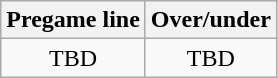<table class="wikitable">
<tr align="center">
<th style=>Pregame line</th>
<th style=>Over/under</th>
</tr>
<tr align="center">
<td>TBD</td>
<td>TBD</td>
</tr>
</table>
